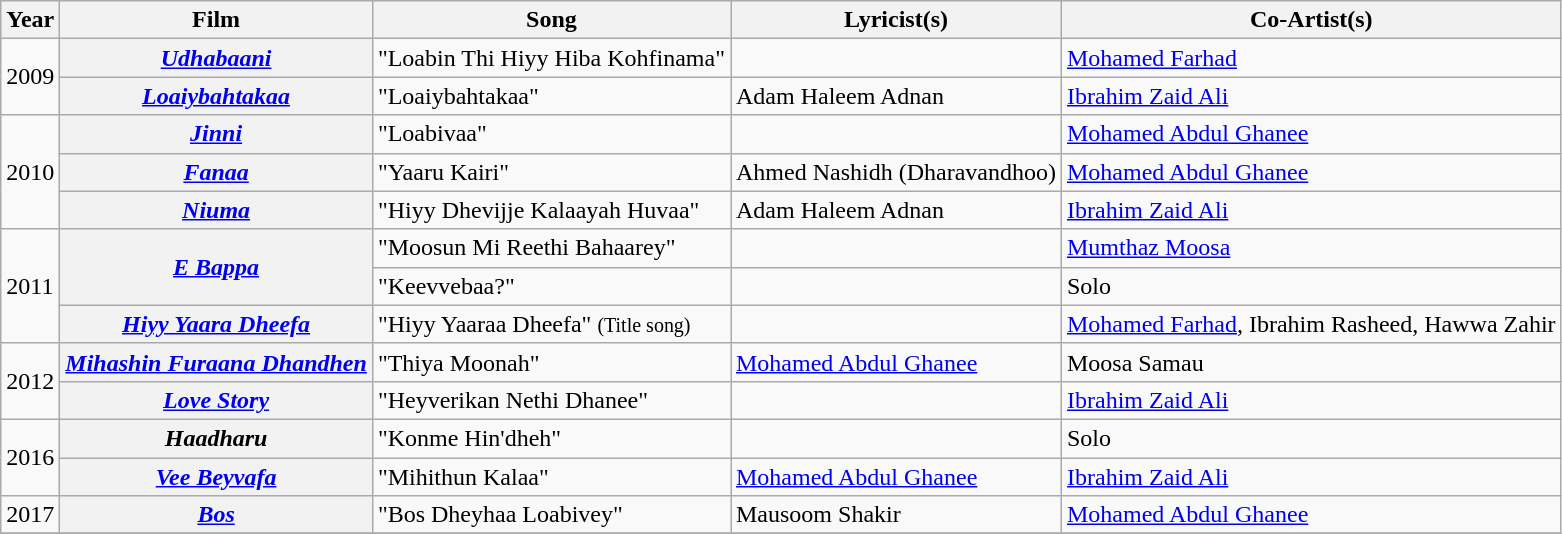<table class="wikitable plainrowheaders">
<tr>
<th scope="col">Year</th>
<th scope="col">Film</th>
<th scope="col">Song</th>
<th>Lyricist(s)</th>
<th scope="col">Co-Artist(s)</th>
</tr>
<tr>
<td rowspan="2">2009</td>
<th scope="row"><em><a href='#'>Udhabaani</a></em></th>
<td>"Loabin Thi Hiyy Hiba Kohfinama"</td>
<td></td>
<td><a href='#'>Mohamed Farhad</a></td>
</tr>
<tr>
<th scope="row"><em><a href='#'>Loaiybahtakaa</a></em></th>
<td>"Loaiybahtakaa"</td>
<td>Adam Haleem Adnan</td>
<td><a href='#'>Ibrahim Zaid Ali</a></td>
</tr>
<tr>
<td rowspan="3">2010</td>
<th scope="row"><em><a href='#'>Jinni</a></em></th>
<td>"Loabivaa"</td>
<td></td>
<td><a href='#'>Mohamed Abdul Ghanee</a></td>
</tr>
<tr>
<th scope="row"><em><a href='#'>Fanaa</a></em></th>
<td>"Yaaru Kairi"</td>
<td>Ahmed Nashidh (Dharavandhoo)</td>
<td><a href='#'>Mohamed Abdul Ghanee</a></td>
</tr>
<tr>
<th scope="row"><em><a href='#'>Niuma</a></em></th>
<td>"Hiyy Dhevijje Kalaayah Huvaa" </td>
<td>Adam Haleem Adnan</td>
<td><a href='#'>Ibrahim Zaid Ali</a></td>
</tr>
<tr>
<td rowspan="3">2011</td>
<th rowspan="2" scope="row"><em><a href='#'>E Bappa</a></em></th>
<td>"Moosun Mi Reethi Bahaarey"</td>
<td></td>
<td><a href='#'>Mumthaz Moosa</a></td>
</tr>
<tr>
<td>"Keevvebaa?"</td>
<td></td>
<td>Solo</td>
</tr>
<tr>
<th scope="row"><em><a href='#'>Hiyy Yaara Dheefa</a></em></th>
<td>"Hiyy Yaaraa Dheefa" <small>(Title song)</small></td>
<td></td>
<td><a href='#'>Mohamed Farhad</a>, Ibrahim Rasheed, Hawwa Zahir</td>
</tr>
<tr>
<td rowspan="2">2012</td>
<th scope="row"><em><a href='#'>Mihashin Furaana Dhandhen</a></em></th>
<td>"Thiya Moonah"</td>
<td><a href='#'>Mohamed Abdul Ghanee</a></td>
<td>Moosa Samau</td>
</tr>
<tr>
<th scope="row"><em><a href='#'>Love Story</a></em></th>
<td>"Heyverikan Nethi Dhanee"</td>
<td></td>
<td><a href='#'>Ibrahim Zaid Ali</a></td>
</tr>
<tr>
<td rowspan="2">2016</td>
<th scope="row"><em>Haadharu</em></th>
<td>"Konme Hin'dheh"</td>
<td></td>
<td>Solo</td>
</tr>
<tr>
<th scope="row"><em><a href='#'>Vee Beyvafa</a></em></th>
<td>"Mihithun Kalaa"</td>
<td><a href='#'>Mohamed Abdul Ghanee</a></td>
<td><a href='#'>Ibrahim Zaid Ali</a></td>
</tr>
<tr>
<td>2017</td>
<th scope="row"><em><a href='#'>Bos</a></em></th>
<td>"Bos Dheyhaa Loabivey"</td>
<td>Mausoom Shakir</td>
<td><a href='#'>Mohamed Abdul Ghanee</a></td>
</tr>
<tr>
</tr>
</table>
